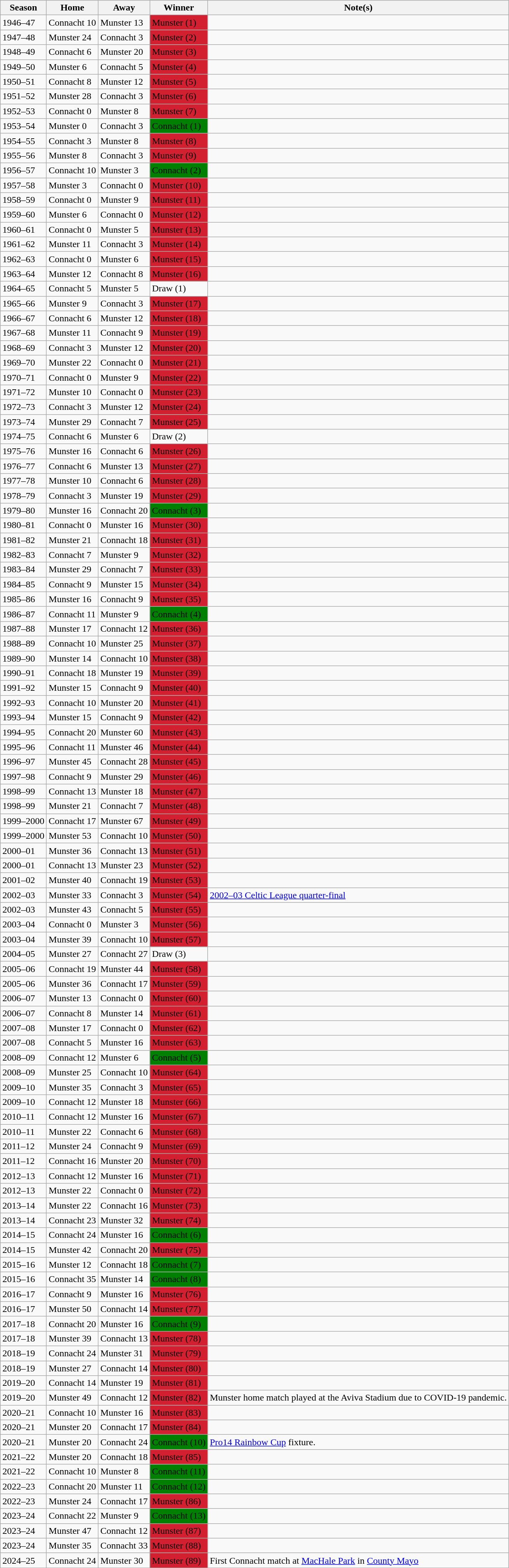<table class="wikitable">
<tr>
<th>Season</th>
<th>Home</th>
<th>Away</th>
<th>Winner</th>
<th>Note(s)</th>
</tr>
<tr>
<td>1946–47</td>
<td>Connacht 10</td>
<td>Munster 13</td>
<td bgcolor="#D22030"><span>Munster (1)</span></td>
<td></td>
</tr>
<tr>
<td>1947–48</td>
<td>Munster 24</td>
<td>Connacht 3</td>
<td bgcolor="#D22030"><span>Munster (2)</span></td>
<td></td>
</tr>
<tr>
<td>1948–49</td>
<td>Connacht 6</td>
<td>Munster 20</td>
<td bgcolor="#D22030"><span>Munster (3)</span></td>
<td></td>
</tr>
<tr>
<td>1949–50</td>
<td>Munster 6</td>
<td>Connacht 5</td>
<td bgcolor="#D22030"><span>Munster (4)</span></td>
<td></td>
</tr>
<tr>
<td>1950–51</td>
<td>Connacht 8</td>
<td>Munster 12</td>
<td bgcolor="#D22030"><span>Munster (5)</span></td>
<td></td>
</tr>
<tr>
<td>1951–52</td>
<td>Munster 28</td>
<td>Connacht 3</td>
<td bgcolor="#D22030"><span>Munster (6)</span></td>
<td></td>
</tr>
<tr>
<td>1952–53</td>
<td>Connacht 0</td>
<td>Munster 8</td>
<td bgcolor="#D22030"><span>Munster (7)</span></td>
<td></td>
</tr>
<tr>
<td>1953–54</td>
<td>Munster 0</td>
<td>Connacht 3</td>
<td bgcolor="green"><span>Connacht (1)</span></td>
<td></td>
</tr>
<tr>
<td>1954–55</td>
<td>Connacht 3</td>
<td>Munster 8</td>
<td bgcolor="#D22030"><span>Munster (8)</span></td>
<td></td>
</tr>
<tr>
<td>1955–56</td>
<td>Munster 8</td>
<td>Connacht 3</td>
<td bgcolor="#D22030"><span>Munster (9)</span></td>
<td></td>
</tr>
<tr>
<td>1956–57</td>
<td>Connacht 10</td>
<td>Munster 3</td>
<td bgcolor="green"><span>Connacht (2)</span></td>
<td></td>
</tr>
<tr>
<td>1957–58</td>
<td>Munster 3</td>
<td>Connacht 0</td>
<td bgcolor="#D22030"><span>Munster (10)</span></td>
<td></td>
</tr>
<tr>
<td>1958–59</td>
<td>Connacht 0</td>
<td>Munster 9</td>
<td bgcolor="#D22030"><span>Munster (11)</span></td>
<td></td>
</tr>
<tr>
<td>1959–60</td>
<td>Munster 6</td>
<td>Connacht 0</td>
<td bgcolor="#D22030"><span>Munster (12)</span></td>
<td></td>
</tr>
<tr>
<td>1960–61</td>
<td>Connacht 0</td>
<td>Munster 5</td>
<td bgcolor="#D22030"><span>Munster (13)</span></td>
<td></td>
</tr>
<tr>
<td>1961–62</td>
<td>Munster 11</td>
<td>Connacht 3</td>
<td bgcolor="#D22030"><span>Munster (14)</span></td>
<td></td>
</tr>
<tr>
<td>1962–63</td>
<td>Connacht 0</td>
<td>Munster 6</td>
<td bgcolor="#D22030"><span>Munster (15)</span></td>
<td></td>
</tr>
<tr>
<td>1963–64</td>
<td>Munster 12</td>
<td>Connacht 8</td>
<td bgcolor="#D22030"><span>Munster (16)</span></td>
<td></td>
</tr>
<tr>
<td>1964–65</td>
<td>Connacht 5</td>
<td>Munster 5</td>
<td>Draw (1)</td>
<td></td>
</tr>
<tr>
<td>1965–66</td>
<td>Munster 9</td>
<td>Connacht 3</td>
<td bgcolor="#D22030"><span>Munster (17)</span></td>
<td></td>
</tr>
<tr>
<td>1966–67</td>
<td>Connacht 6</td>
<td>Munster 12</td>
<td bgcolor="#D22030"><span>Munster (18)</span></td>
<td></td>
</tr>
<tr>
<td>1967–68</td>
<td>Munster 11</td>
<td>Connacht 9</td>
<td bgcolor="#D22030"><span>Munster (19)</span></td>
<td></td>
</tr>
<tr>
<td>1968–69</td>
<td>Connacht 3</td>
<td>Munster 12</td>
<td bgcolor="#D22030"><span>Munster (20)</span></td>
<td></td>
</tr>
<tr>
<td>1969–70</td>
<td>Munster 22</td>
<td>Connacht 0</td>
<td bgcolor="#D22030"><span>Munster (21)</span></td>
<td></td>
</tr>
<tr>
<td>1970–71</td>
<td>Connacht 0</td>
<td>Munster 9</td>
<td bgcolor="#D22030"><span>Munster (22)</span></td>
<td></td>
</tr>
<tr>
<td>1971–72</td>
<td>Munster 10</td>
<td>Connacht 0</td>
<td bgcolor="#D22030"><span>Munster (23)</span></td>
<td></td>
</tr>
<tr>
<td>1972–73</td>
<td>Connacht 3</td>
<td>Munster 12</td>
<td bgcolor="#D22030"><span>Munster (24)</span></td>
<td></td>
</tr>
<tr>
<td>1973–74</td>
<td>Munster 29</td>
<td>Connacht 7</td>
<td bgcolor="#D22030"><span>Munster (25)</span></td>
<td></td>
</tr>
<tr>
<td>1974–75</td>
<td>Connacht 6</td>
<td>Munster 6</td>
<td>Draw (2)</td>
<td></td>
</tr>
<tr>
<td>1975–76</td>
<td>Munster 16</td>
<td>Connacht 6</td>
<td bgcolor="#D22030"><span>Munster (26)</span></td>
<td></td>
</tr>
<tr>
<td>1976–77</td>
<td>Connacht 6</td>
<td>Munster 13</td>
<td bgcolor="#D22030"><span>Munster (27)</span></td>
<td></td>
</tr>
<tr>
<td>1977–78</td>
<td>Munster 10</td>
<td>Connacht 6</td>
<td bgcolor="#D22030"><span>Munster (28)</span></td>
<td></td>
</tr>
<tr>
<td>1978–79</td>
<td>Connacht 3</td>
<td>Munster 19</td>
<td bgcolor="#D22030"><span>Munster (29)</span></td>
<td></td>
</tr>
<tr>
<td>1979–80</td>
<td>Munster 16</td>
<td>Connacht 20</td>
<td bgcolor="green"><span>Connacht (3)</span></td>
<td></td>
</tr>
<tr>
<td>1980–81</td>
<td>Connacht 0</td>
<td>Munster 16</td>
<td bgcolor="#D22030"><span>Munster (30)</span></td>
<td></td>
</tr>
<tr>
<td>1981–82</td>
<td>Munster 21</td>
<td>Connacht 18</td>
<td bgcolor="#D22030"><span>Munster (31)</span></td>
<td></td>
</tr>
<tr>
<td>1982–83</td>
<td>Connacht 7</td>
<td>Munster 9</td>
<td bgcolor="#D22030"><span>Munster (32)</span></td>
<td></td>
</tr>
<tr>
<td>1983–84</td>
<td>Munster 29</td>
<td>Connacht 7</td>
<td bgcolor="#D22030"><span>Munster (33)</span></td>
<td></td>
</tr>
<tr>
<td>1984–85</td>
<td>Connacht 9</td>
<td>Munster 15</td>
<td bgcolor="#D22030"><span>Munster (34)</span></td>
<td></td>
</tr>
<tr>
<td>1985–86</td>
<td>Munster 16</td>
<td>Connacht 9</td>
<td bgcolor="#D22030"><span>Munster (35)</span></td>
<td></td>
</tr>
<tr>
<td>1986–87</td>
<td>Connacht 11</td>
<td>Munster 9</td>
<td bgcolor="green"><span>Connacht (4)</span></td>
<td></td>
</tr>
<tr>
<td>1987–88</td>
<td>Munster 17</td>
<td>Connacht 12</td>
<td bgcolor="#D22030"><span>Munster (36)</span></td>
<td></td>
</tr>
<tr>
<td>1988–89</td>
<td>Connacht 10</td>
<td>Munster 25</td>
<td bgcolor="#D22030"><span>Munster (37)</span></td>
<td></td>
</tr>
<tr>
<td>1989–90</td>
<td>Munster 14</td>
<td>Connacht 10</td>
<td bgcolor="#D22030"><span>Munster (38)</span></td>
<td></td>
</tr>
<tr>
<td>1990–91</td>
<td>Connacht 18</td>
<td>Munster 19</td>
<td bgcolor="#D22030"><span>Munster (39)</span></td>
<td></td>
</tr>
<tr>
<td>1991–92</td>
<td>Munster 15</td>
<td>Connacht 9</td>
<td bgcolor="#D22030"><span>Munster (40)</span></td>
<td></td>
</tr>
<tr>
<td>1992–93</td>
<td>Connacht 10</td>
<td>Munster 20</td>
<td bgcolor="#D22030"><span>Munster (41)</span></td>
<td></td>
</tr>
<tr>
<td>1993–94</td>
<td>Munster 15</td>
<td>Connacht 9</td>
<td bgcolor="#D22030"><span>Munster (42)</span></td>
<td></td>
</tr>
<tr>
<td>1994–95</td>
<td>Connacht 20</td>
<td>Munster 60</td>
<td bgcolor="#D22030"><span>Munster (43)</span></td>
<td></td>
</tr>
<tr>
<td>1995–96</td>
<td>Connacht 11</td>
<td>Munster 46</td>
<td bgcolor="#D22030"><span>Munster (44)</span></td>
<td></td>
</tr>
<tr>
<td>1996–97</td>
<td>Munster 45</td>
<td>Connacht 28</td>
<td bgcolor="#D22030"><span>Munster (45)</span></td>
<td></td>
</tr>
<tr>
<td>1997–98</td>
<td>Connacht 9</td>
<td>Munster 29</td>
<td bgcolor="#D22030"><span>Munster (46)</span></td>
<td></td>
</tr>
<tr>
<td>1998–99</td>
<td>Connacht 13</td>
<td>Munster 18</td>
<td bgcolor="#D22030"><span>Munster (47)</span></td>
<td></td>
</tr>
<tr>
<td>1998–99</td>
<td>Munster 21</td>
<td>Connacht 7</td>
<td bgcolor="#D22030"><span>Munster (48)</span></td>
<td></td>
</tr>
<tr>
<td>1999–2000</td>
<td>Connacht 17</td>
<td>Munster 67</td>
<td bgcolor="#D22030"><span>Munster (49)</span></td>
<td></td>
</tr>
<tr>
<td>1999–2000</td>
<td>Munster 53</td>
<td>Connacht 10</td>
<td bgcolor="#D22030"><span>Munster (50)</span></td>
<td></td>
</tr>
<tr>
<td>2000–01</td>
<td>Munster 36</td>
<td>Connacht 13</td>
<td bgcolor="#D22030"><span>Munster (51)</span></td>
<td></td>
</tr>
<tr>
<td>2000–01</td>
<td>Connacht 13</td>
<td>Munster 23</td>
<td bgcolor="#D22030"><span>Munster (52)</span></td>
<td></td>
</tr>
<tr>
<td>2001–02</td>
<td>Munster 40</td>
<td>Connacht 19</td>
<td bgcolor="#D22030"><span>Munster (53)</span></td>
<td></td>
</tr>
<tr>
<td>2002–03</td>
<td>Munster 33</td>
<td>Connacht 3</td>
<td bgcolor="#D22030"><span>Munster (54)</span></td>
<td><a href='#'>2002–03 Celtic League quarter-final</a></td>
</tr>
<tr>
<td>2002–03</td>
<td>Munster 43</td>
<td>Connacht 5</td>
<td bgcolor="#D22030"><span>Munster (55)</span></td>
<td></td>
</tr>
<tr>
<td>2003–04</td>
<td>Connacht 0</td>
<td>Munster 3</td>
<td bgcolor="#D22030"><span>Munster (56)</span></td>
<td></td>
</tr>
<tr>
<td>2003–04</td>
<td>Munster 39</td>
<td>Connacht 10</td>
<td bgcolor="#D22030"><span>Munster (57)</span></td>
<td></td>
</tr>
<tr>
<td>2004–05</td>
<td>Munster 27</td>
<td>Connacht 27</td>
<td>Draw (3)</td>
<td></td>
</tr>
<tr>
<td>2005–06</td>
<td>Connacht 19</td>
<td>Munster 44</td>
<td bgcolor="#D22030"><span>Munster (58)</span></td>
<td></td>
</tr>
<tr>
<td>2005–06</td>
<td>Munster 36</td>
<td>Connacht 17</td>
<td bgcolor="#D22030"><span>Munster (59)</span></td>
<td></td>
</tr>
<tr>
<td>2006–07</td>
<td>Munster 13</td>
<td>Connacht 0</td>
<td bgcolor="#D22030"><span>Munster (60)</span></td>
<td></td>
</tr>
<tr>
<td>2006–07</td>
<td>Connacht 8</td>
<td>Munster 14</td>
<td bgcolor="#D22030"><span>Munster (61)</span></td>
<td></td>
</tr>
<tr>
<td>2007–08</td>
<td>Munster 17</td>
<td>Connacht 0</td>
<td bgcolor="#D22030"><span>Munster (62)</span></td>
<td></td>
</tr>
<tr>
<td>2007–08</td>
<td>Connacht 5</td>
<td>Munster 16</td>
<td bgcolor="#D22030"><span>Munster (63)</span></td>
<td></td>
</tr>
<tr>
<td>2008–09</td>
<td>Connacht 12</td>
<td>Munster 6</td>
<td bgcolor="green"><span>Connacht (5)</span></td>
<td></td>
</tr>
<tr>
<td>2008–09</td>
<td>Munster 25</td>
<td>Connacht 10</td>
<td bgcolor="#D22030"><span>Munster (64)</span></td>
<td></td>
</tr>
<tr>
<td>2009–10</td>
<td>Munster 35</td>
<td>Connacht 3</td>
<td bgcolor="#D22030"><span>Munster (65)</span></td>
<td></td>
</tr>
<tr>
<td>2009–10</td>
<td>Connacht 12</td>
<td>Munster 18</td>
<td bgcolor="#D22030"><span>Munster (66)</span></td>
<td></td>
</tr>
<tr>
<td>2010–11</td>
<td>Connacht 12</td>
<td>Munster 16</td>
<td bgcolor="#D22030"><span>Munster (67)</span></td>
<td></td>
</tr>
<tr>
<td>2010–11</td>
<td>Munster 22</td>
<td>Connacht 6</td>
<td bgcolor="#D22030"><span>Munster (68)</span></td>
<td></td>
</tr>
<tr>
<td>2011–12</td>
<td>Munster 24</td>
<td>Connacht 9</td>
<td bgcolor="#D22030"><span>Munster (69)</span></td>
<td></td>
</tr>
<tr>
<td>2011–12</td>
<td>Connacht 16</td>
<td>Munster 20</td>
<td bgcolor="#D22030"><span>Munster (70)</span></td>
<td></td>
</tr>
<tr>
<td>2012–13</td>
<td>Connacht 12</td>
<td>Munster 16</td>
<td bgcolor="#D22030"><span>Munster (71)</span></td>
<td></td>
</tr>
<tr>
<td>2012–13</td>
<td>Munster 22</td>
<td>Connacht 0</td>
<td bgcolor="#D22030"><span>Munster (72)</span></td>
<td></td>
</tr>
<tr>
<td>2013–14</td>
<td>Munster 22</td>
<td>Connacht 16</td>
<td bgcolor="#D22030"><span>Munster (73)</span></td>
<td></td>
</tr>
<tr>
<td>2013–14</td>
<td>Connacht 23</td>
<td>Munster 32</td>
<td bgcolor="#D22030"><span>Munster (74)</span></td>
<td></td>
</tr>
<tr>
<td>2014–15</td>
<td>Connacht 24</td>
<td>Munster 16</td>
<td bgcolor="green"><span>Connacht (6)</span></td>
<td></td>
</tr>
<tr>
<td>2014–15</td>
<td>Munster 42</td>
<td>Connacht 20</td>
<td bgcolor="#D22030"><span>Munster (75)</span></td>
<td></td>
</tr>
<tr>
<td>2015–16</td>
<td>Munster 12</td>
<td>Connacht 18</td>
<td bgcolor="green"><span>Connacht (7)</span></td>
<td></td>
</tr>
<tr>
<td>2015–16</td>
<td>Connacht 35</td>
<td>Munster 14</td>
<td bgcolor="green"><span>Connacht (8)</span></td>
<td></td>
</tr>
<tr>
<td>2016–17</td>
<td>Connacht 9</td>
<td>Munster 16</td>
<td bgcolor="#D22030"><span>Munster (76)</span></td>
<td></td>
</tr>
<tr>
<td>2016–17</td>
<td>Munster 50</td>
<td>Connacht 14</td>
<td bgcolor="#D22030"><span>Munster (77)</span></td>
<td></td>
</tr>
<tr>
<td>2017–18</td>
<td>Connacht 20</td>
<td>Munster 16</td>
<td bgcolor="green"><span>Connacht (9)</span></td>
<td></td>
</tr>
<tr>
<td>2017–18</td>
<td>Munster 39</td>
<td>Connacht 13</td>
<td bgcolor="#D22030"><span>Munster (78)</span></td>
<td></td>
</tr>
<tr>
<td>2018–19</td>
<td>Connacht 24</td>
<td>Munster 31</td>
<td bgcolor="#D22030"><span>Munster (79)</span></td>
<td></td>
</tr>
<tr>
<td>2018–19</td>
<td>Munster 27</td>
<td>Connacht 14</td>
<td bgcolor="#D22030"><span>Munster (80)</span></td>
<td></td>
</tr>
<tr>
<td>2019–20</td>
<td>Connacht 14</td>
<td>Munster 19</td>
<td bgcolor="#D22030"><span>Munster (81)</span></td>
<td></td>
</tr>
<tr>
<td>2019–20</td>
<td>Munster 49</td>
<td>Connacht 12</td>
<td bgcolor="#D22030"><span>Munster (82)</span></td>
<td>Munster home match played at the Aviva Stadium due to COVID-19 pandemic.</td>
</tr>
<tr>
<td>2020–21</td>
<td>Connacht 10</td>
<td>Munster 16</td>
<td bgcolor="#D22030"><span>Munster (83)</span></td>
<td></td>
</tr>
<tr>
<td>2020–21</td>
<td>Munster 20</td>
<td>Connacht 17</td>
<td bgcolor="#D22030"><span>Munster (84)</span></td>
<td></td>
</tr>
<tr>
<td>2020–21</td>
<td>Munster 20</td>
<td>Connacht 24</td>
<td bgcolor="green"><span>Connacht (10)</span></td>
<td><a href='#'>Pro14 Rainbow Cup</a> fixture.</td>
</tr>
<tr>
<td>2021–22</td>
<td>Munster 20</td>
<td>Connacht 18</td>
<td bgcolor="#D22030"><span>Munster (85)</span></td>
<td></td>
</tr>
<tr>
<td>2021–22</td>
<td>Connacht 10</td>
<td>Munster 8</td>
<td bgcolor="green"><span>Connacht (11)</span></td>
<td></td>
</tr>
<tr>
<td>2022–23</td>
<td>Connacht 20</td>
<td>Munster 11</td>
<td bgcolor="green"><span>Connacht (12)</span></td>
<td></td>
</tr>
<tr>
<td>2022–23</td>
<td>Munster 24</td>
<td>Connacht 17</td>
<td bgcolor="#D22030"><span>Munster (86)</span></td>
<td></td>
</tr>
<tr>
<td>2023–24</td>
<td>Connacht 22</td>
<td>Munster 9</td>
<td bgcolor="green"><span>Connacht (13)</span></td>
<td></td>
</tr>
<tr>
<td>2023–24</td>
<td>Munster 47</td>
<td>Connacht 12</td>
<td bgcolor="#D22030"><span>Munster (87)</span></td>
<td></td>
</tr>
<tr>
<td>2023–24</td>
<td>Munster 35</td>
<td>Connacht 33</td>
<td bgcolor="#D22030"><span>Munster (88)</span></td>
<td></td>
</tr>
<tr>
<td>2024–25</td>
<td>Connacht 24</td>
<td>Munster 30</td>
<td bgcolor="#D22030"><span>Munster (89)</span></td>
<td>First Connacht match at <a href='#'>MacHale Park</a> in <a href='#'>County Mayo</a></td>
</tr>
<tr>
</tr>
</table>
